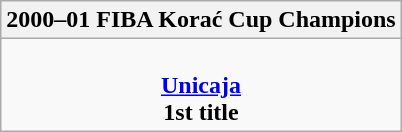<table class=wikitable style="text-align:center; margin:auto">
<tr>
<th>2000–01 FIBA Korać Cup Champions</th>
</tr>
<tr>
<td><br> <strong><a href='#'>Unicaja</a></strong> <br> <strong>1st title</strong></td>
</tr>
</table>
